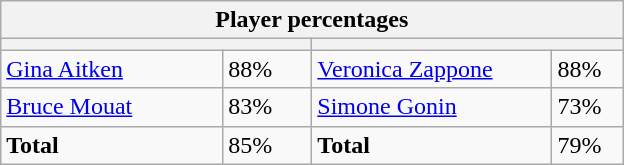<table class="wikitable">
<tr>
<th colspan=4 width=400>Player percentages</th>
</tr>
<tr>
<th colspan=2 width=200 style="white-space:nowrap;"></th>
<th colspan=2 width=200 style="white-space:nowrap;"></th>
</tr>
<tr>
<td><a href='#'>Gina Aitken</a></td>
<td>88%</td>
<td><a href='#'>Veronica Zappone</a></td>
<td>88%</td>
</tr>
<tr>
<td><a href='#'>Bruce Mouat</a></td>
<td>83%</td>
<td><a href='#'>Simone Gonin</a></td>
<td>73%</td>
</tr>
<tr>
<td><strong>Total</strong></td>
<td>85%</td>
<td><strong>Total</strong></td>
<td>79%</td>
</tr>
</table>
